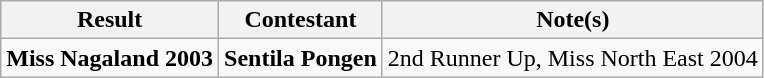<table class="wikitable">
<tr>
<th>Result</th>
<th>Contestant</th>
<th>Note(s)</th>
</tr>
<tr>
<td><strong>Miss Nagaland 2003</strong></td>
<td><strong>Sentila Pongen</strong></td>
<td>2nd Runner Up, Miss North East 2004</td>
</tr>
</table>
